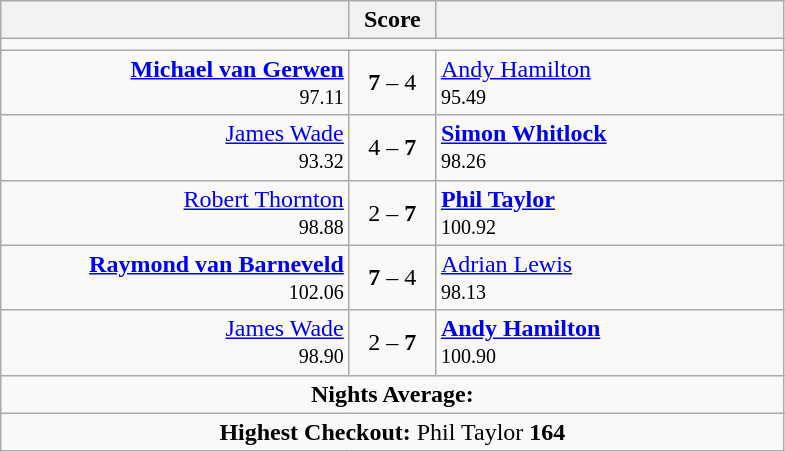<table class=wikitable style="text-align:center">
<tr>
<th width=225></th>
<th width=50>Score</th>
<th width=225></th>
</tr>
<tr align=centre>
<td colspan="3"></td>
</tr>
<tr align=left>
<td align=right><strong><a href='#'>Michael van Gerwen</a></strong>  <br><small><span>97.11</span></small></td>
<td align=center><strong>7</strong> – 4</td>
<td> <a href='#'>Andy Hamilton</a> <br><small><span>95.49</span></small></td>
</tr>
<tr align=left>
<td align=right><a href='#'>James Wade</a>  <br><small><span>93.32</span></small></td>
<td align=center>4 – <strong>7</strong></td>
<td> <strong><a href='#'>Simon Whitlock</a></strong> <br><small><span>98.26</span></small></td>
</tr>
<tr align=left>
<td align=right><a href='#'>Robert Thornton</a>  <br><small><span>98.88</span></small></td>
<td align=center>2 – <strong>7</strong></td>
<td> <strong><a href='#'>Phil Taylor</a></strong> <br><small><span>100.92</span></small></td>
</tr>
<tr align=left>
<td align=right><strong><a href='#'>Raymond van Barneveld</a></strong>  <br><small><span>102.06</span></small></td>
<td align=center><strong>7</strong> – 4</td>
<td> <a href='#'>Adrian Lewis</a> <br><small><span>98.13</span></small></td>
</tr>
<tr align=left>
<td align=right><a href='#'>James Wade</a>  <br><small><span>98.90</span></small></td>
<td align=center>2 – <strong>7</strong></td>
<td> <strong><a href='#'>Andy Hamilton</a></strong> <br><small><span>100.90</span></small></td>
</tr>
<tr align=center>
<td colspan="3"><strong>Nights Average:</strong> </td>
</tr>
<tr align=center>
<td colspan="3"><strong>Highest Checkout:</strong> Phil Taylor <strong>164</strong></td>
</tr>
</table>
